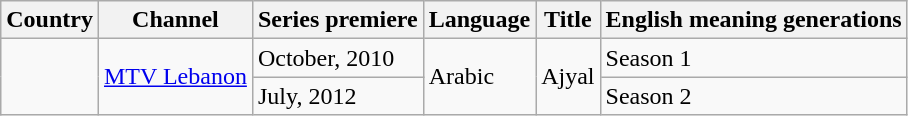<table class="wikitable">
<tr>
<th>Country</th>
<th>Channel</th>
<th>Series premiere</th>
<th>Language</th>
<th>Title</th>
<th>English meaning generations</th>
</tr>
<tr>
<td rowspan=2></td>
<td rowspan=2><a href='#'>MTV Lebanon</a></td>
<td>October, 2010</td>
<td rowspan=2>Arabic</td>
<td rowspan=2>Ajyal</td>
<td>Season 1</td>
</tr>
<tr>
<td>July, 2012</td>
<td>Season 2</td>
</tr>
</table>
